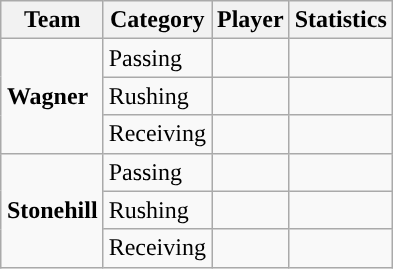<table class="wikitable" style="float: right;">
<tr>
<th>Team</th>
<th>Category</th>
<th>Player</th>
<th>Statistics</th>
</tr>
<tr>
<td rowspan=3><strong>Wagner</strong></td>
<td>Passing</td>
<td></td>
<td></td>
</tr>
<tr>
<td>Rushing</td>
<td></td>
<td></td>
</tr>
<tr>
<td>Receiving</td>
<td></td>
<td></td>
</tr>
<tr>
<td rowspan=3><strong>Stonehill</strong></td>
<td>Passing</td>
<td></td>
<td></td>
</tr>
<tr>
<td>Rushing</td>
<td></td>
<td></td>
</tr>
<tr>
<td>Receiving</td>
<td></td>
<td></td>
</tr>
</table>
